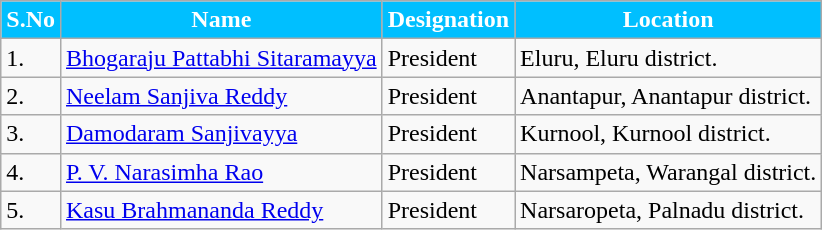<table class="wikitable sortable">
<tr>
<th style="background-color:#00BFFF; color:white">S.No</th>
<th style="background-color:#00BFFF; color:white">Name</th>
<th style="background-color:#00BFFF; color:white">Designation</th>
<th style="background-color:#00BFFF; color:white">Location</th>
</tr>
<tr>
<td>1.</td>
<td><a href='#'>Bhogaraju Pattabhi Sitaramayya</a></td>
<td>President</td>
<td>Eluru, Eluru district.</td>
</tr>
<tr>
<td>2.</td>
<td><a href='#'>Neelam Sanjiva Reddy</a></td>
<td>President</td>
<td>Anantapur, Anantapur district.</td>
</tr>
<tr>
<td>3.</td>
<td><a href='#'>Damodaram Sanjivayya</a></td>
<td>President</td>
<td>Kurnool, Kurnool district.</td>
</tr>
<tr>
<td>4.</td>
<td><a href='#'>P. V. Narasimha Rao</a></td>
<td>President</td>
<td>Narsampeta, Warangal district.</td>
</tr>
<tr>
<td>5.</td>
<td><a href='#'>Kasu Brahmananda Reddy</a></td>
<td>President</td>
<td>Narsaropeta, Palnadu district.</td>
</tr>
</table>
